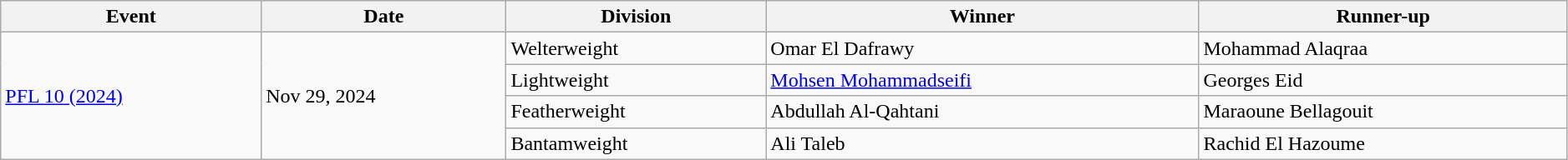<table class="wikitable" style="width:99%;">
<tr>
<th>Event</th>
<th>Date</th>
<th>Division</th>
<th>Winner</th>
<th>Runner-up</th>
</tr>
<tr>
<td rowspan=4><a href='#'>PFL 10 (2024)</a></td>
<td rowspan=4>Nov 29, 2024</td>
<td>Welterweight</td>
<td> Omar El Dafrawy</td>
<td> Mohammad Alaqraa</td>
</tr>
<tr>
<td>Lightweight</td>
<td> <a href='#'>Mohsen Mohammadseifi</a></td>
<td> Georges Eid</td>
</tr>
<tr>
<td>Featherweight</td>
<td> Abdullah Al-Qahtani</td>
<td> Maraoune Bellagouit</td>
</tr>
<tr>
<td>Bantamweight</td>
<td> Ali Taleb</td>
<td> Rachid El Hazoume</td>
</tr>
</table>
